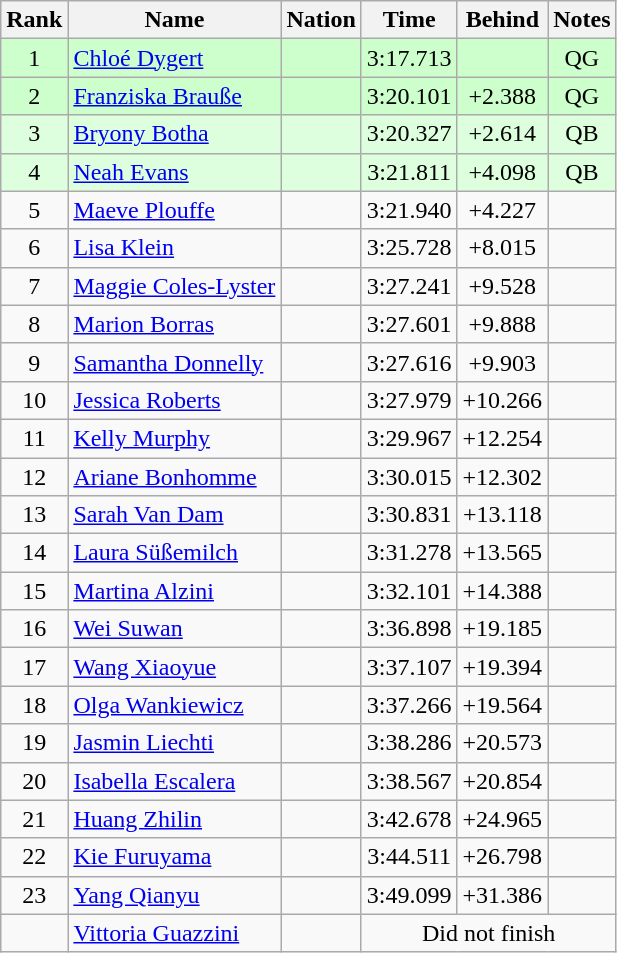<table class="wikitable sortable" style="text-align:center">
<tr>
<th>Rank</th>
<th>Name</th>
<th>Nation</th>
<th>Time</th>
<th>Behind</th>
<th>Notes</th>
</tr>
<tr bgcolor=ccffcc>
<td>1</td>
<td align=left><a href='#'>Chloé Dygert</a></td>
<td align=left></td>
<td>3:17.713</td>
<td></td>
<td>QG</td>
</tr>
<tr bgcolor=ccffcc>
<td>2</td>
<td align=left><a href='#'>Franziska Brauße</a></td>
<td align=left></td>
<td>3:20.101</td>
<td>+2.388</td>
<td>QG</td>
</tr>
<tr bgcolor=ddffdd>
<td>3</td>
<td align=left><a href='#'>Bryony Botha</a></td>
<td align=left></td>
<td>3:20.327</td>
<td>+2.614</td>
<td>QB</td>
</tr>
<tr bgcolor=ddffdd>
<td>4</td>
<td align=left><a href='#'>Neah Evans</a></td>
<td align=left></td>
<td>3:21.811</td>
<td>+4.098</td>
<td>QB</td>
</tr>
<tr>
<td>5</td>
<td align=left><a href='#'>Maeve Plouffe</a></td>
<td align=left></td>
<td>3:21.940</td>
<td>+4.227</td>
<td></td>
</tr>
<tr>
<td>6</td>
<td align=left><a href='#'>Lisa Klein</a></td>
<td align=left></td>
<td>3:25.728</td>
<td>+8.015</td>
<td></td>
</tr>
<tr>
<td>7</td>
<td align=left><a href='#'>Maggie Coles-Lyster</a></td>
<td align=left></td>
<td>3:27.241</td>
<td>+9.528</td>
<td></td>
</tr>
<tr>
<td>8</td>
<td align=left><a href='#'>Marion Borras</a></td>
<td align=left></td>
<td>3:27.601</td>
<td>+9.888</td>
<td></td>
</tr>
<tr>
<td>9</td>
<td align=left><a href='#'>Samantha Donnelly</a></td>
<td align=left></td>
<td>3:27.616</td>
<td>+9.903</td>
<td></td>
</tr>
<tr>
<td>10</td>
<td align=left><a href='#'>Jessica Roberts</a></td>
<td align="left"></td>
<td>3:27.979</td>
<td>+10.266</td>
<td></td>
</tr>
<tr>
<td>11</td>
<td align=left><a href='#'>Kelly Murphy</a></td>
<td align=left></td>
<td>3:29.967</td>
<td>+12.254</td>
<td></td>
</tr>
<tr>
<td>12</td>
<td align=left><a href='#'>Ariane Bonhomme</a></td>
<td align=left></td>
<td>3:30.015</td>
<td>+12.302</td>
<td></td>
</tr>
<tr>
<td>13</td>
<td align=left><a href='#'>Sarah Van Dam</a></td>
<td align=left></td>
<td>3:30.831</td>
<td>+13.118</td>
<td></td>
</tr>
<tr>
<td>14</td>
<td align=left><a href='#'>Laura Süßemilch</a></td>
<td align=left></td>
<td>3:31.278</td>
<td>+13.565</td>
<td></td>
</tr>
<tr>
<td>15</td>
<td align=left><a href='#'>Martina Alzini</a></td>
<td align=left></td>
<td>3:32.101</td>
<td>+14.388</td>
<td></td>
</tr>
<tr>
<td>16</td>
<td align=left><a href='#'>Wei Suwan</a></td>
<td align=left></td>
<td>3:36.898</td>
<td>+19.185</td>
<td></td>
</tr>
<tr>
<td>17</td>
<td align=left><a href='#'>Wang Xiaoyue</a></td>
<td align=left></td>
<td>3:37.107</td>
<td>+19.394</td>
<td></td>
</tr>
<tr>
<td>18</td>
<td align=left><a href='#'>Olga Wankiewicz</a></td>
<td align=left></td>
<td>3:37.266</td>
<td>+19.564</td>
<td></td>
</tr>
<tr>
<td>19</td>
<td align=left><a href='#'>Jasmin Liechti</a></td>
<td align=left></td>
<td>3:38.286</td>
<td>+20.573</td>
<td></td>
</tr>
<tr>
<td>20</td>
<td align=left><a href='#'>Isabella Escalera</a></td>
<td align=left></td>
<td>3:38.567</td>
<td>+20.854</td>
<td></td>
</tr>
<tr>
<td>21</td>
<td align=left><a href='#'>Huang Zhilin</a></td>
<td align=left></td>
<td>3:42.678</td>
<td>+24.965</td>
<td></td>
</tr>
<tr>
<td>22</td>
<td align=left><a href='#'>Kie Furuyama</a></td>
<td align=left></td>
<td>3:44.511</td>
<td>+26.798</td>
<td></td>
</tr>
<tr>
<td>23</td>
<td align=left><a href='#'>Yang Qianyu</a></td>
<td align=left></td>
<td>3:49.099</td>
<td>+31.386</td>
<td></td>
</tr>
<tr>
<td></td>
<td align=left><a href='#'>Vittoria Guazzini</a></td>
<td align=left></td>
<td colspan=3>Did not finish</td>
</tr>
</table>
